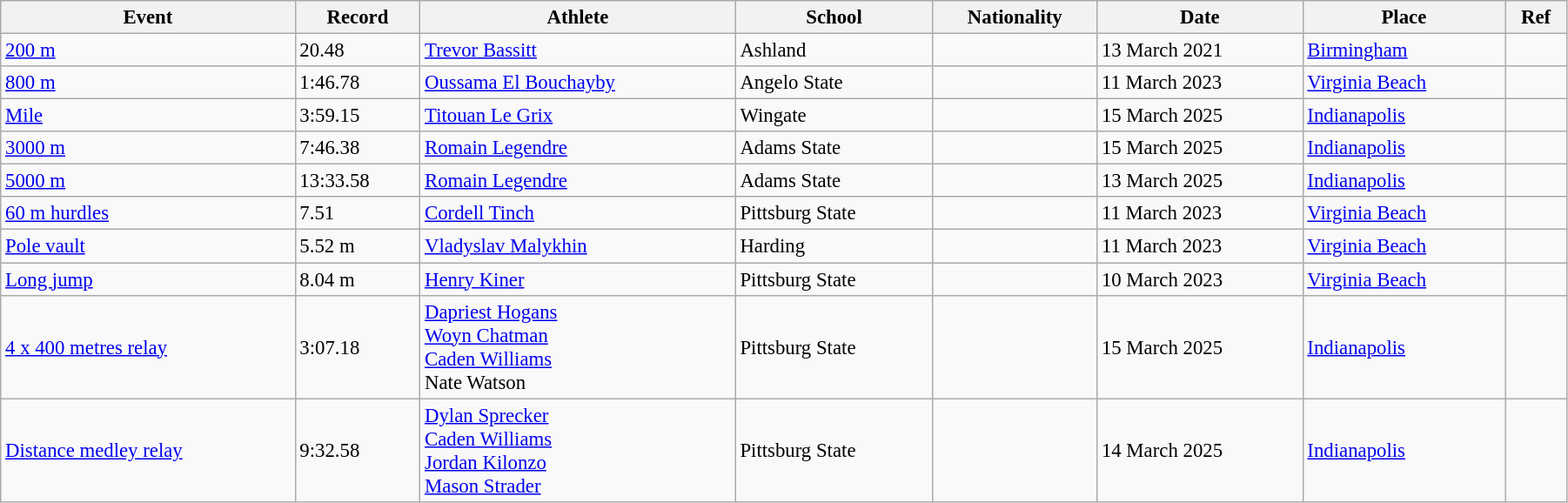<table class="wikitable" style="font-size:95%; width: 95%;">
<tr>
<th>Event</th>
<th>Record</th>
<th>Athlete</th>
<th>School</th>
<th>Nationality</th>
<th>Date</th>
<th>Place</th>
<th>Ref</th>
</tr>
<tr>
<td><a href='#'>200 m</a></td>
<td>20.48</td>
<td><a href='#'>Trevor Bassitt</a></td>
<td>Ashland</td>
<td></td>
<td>13 March 2021</td>
<td><a href='#'>Birmingham</a></td>
<td></td>
</tr>
<tr>
<td><a href='#'>800 m</a></td>
<td>1:46.78</td>
<td><a href='#'>Oussama El Bouchayby</a></td>
<td>Angelo State</td>
<td></td>
<td>11 March 2023</td>
<td><a href='#'>Virginia Beach</a></td>
<td></td>
</tr>
<tr>
<td><a href='#'>Mile</a></td>
<td>3:59.15</td>
<td><a href='#'>Titouan Le Grix</a></td>
<td>Wingate</td>
<td></td>
<td>15 March 2025</td>
<td><a href='#'>Indianapolis</a></td>
<td></td>
</tr>
<tr>
<td><a href='#'>3000 m</a></td>
<td>7:46.38</td>
<td><a href='#'>Romain Legendre</a></td>
<td>Adams State</td>
<td></td>
<td>15 March 2025</td>
<td><a href='#'>Indianapolis</a></td>
<td></td>
</tr>
<tr>
<td><a href='#'>5000 m</a></td>
<td>13:33.58</td>
<td><a href='#'>Romain Legendre</a></td>
<td>Adams State</td>
<td></td>
<td>13 March 2025</td>
<td><a href='#'>Indianapolis</a></td>
<td></td>
</tr>
<tr>
<td><a href='#'>60 m hurdles</a></td>
<td>7.51</td>
<td><a href='#'>Cordell Tinch</a></td>
<td>Pittsburg State</td>
<td></td>
<td>11 March 2023</td>
<td><a href='#'>Virginia Beach</a></td>
<td></td>
</tr>
<tr>
<td><a href='#'>Pole vault</a></td>
<td>5.52 m</td>
<td><a href='#'>Vladyslav Malykhin</a></td>
<td>Harding</td>
<td></td>
<td>11 March 2023</td>
<td><a href='#'>Virginia Beach</a></td>
<td></td>
</tr>
<tr>
<td><a href='#'>Long jump</a></td>
<td>8.04 m</td>
<td><a href='#'>Henry Kiner</a></td>
<td>Pittsburg State</td>
<td></td>
<td>10 March 2023</td>
<td><a href='#'>Virginia Beach</a></td>
<td></td>
</tr>
<tr>
<td><a href='#'>4 x 400 metres relay</a></td>
<td>3:07.18</td>
<td><a href='#'>Dapriest Hogans</a><br><a href='#'>Woyn Chatman</a><br><a href='#'>Caden Williams</a><br>Nate Watson</td>
<td>Pittsburg State</td>
<td><br><br><br></td>
<td>15 March 2025</td>
<td><a href='#'>Indianapolis</a></td>
<td></td>
</tr>
<tr>
<td><a href='#'>Distance medley relay</a></td>
<td>9:32.58</td>
<td><a href='#'>Dylan Sprecker</a><br><a href='#'>Caden Williams</a><br><a href='#'>Jordan Kilonzo</a><br><a href='#'>Mason Strader</a></td>
<td>Pittsburg State</td>
<td><br><br><br></td>
<td>14 March 2025</td>
<td><a href='#'>Indianapolis</a></td>
<td></td>
</tr>
</table>
